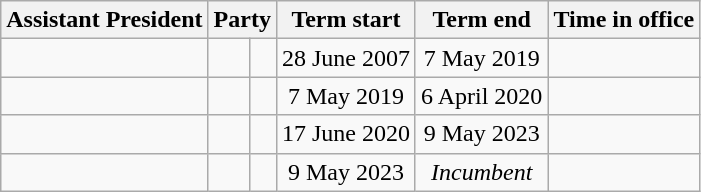<table class="wikitable sortable">
<tr>
<th>Assistant President</th>
<th colspan=2>Party</th>
<th>Term start</th>
<th>Term end</th>
<th>Time in office</th>
</tr>
<tr>
<td></td>
<td> </td>
<td></td>
<td align=center>28 June 2007</td>
<td align=center>7 May 2019</td>
<td align=right><strong></strong></td>
</tr>
<tr>
<td></td>
<td> </td>
<td></td>
<td align=center>7 May 2019</td>
<td align=center>6 April 2020</td>
<td align=right></td>
</tr>
<tr>
<td></td>
<td> </td>
<td></td>
<td align=center>17 June 2020</td>
<td align=center>9 May 2023</td>
<td align=right></td>
</tr>
<tr>
<td></td>
<td> </td>
<td></td>
<td align=center>9 May 2023</td>
<td align=center><em>Incumbent</em></td>
<td align=right></td>
</tr>
</table>
